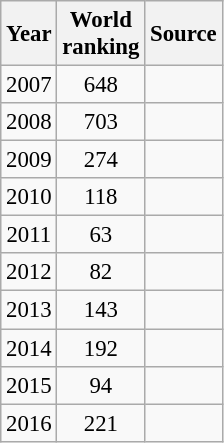<table class="wikitable" style="text-align:center; font-size: 95%;">
<tr>
<th>Year</th>
<th>World<br>ranking</th>
<th>Source</th>
</tr>
<tr>
<td>2007</td>
<td>648</td>
<td></td>
</tr>
<tr>
<td>2008</td>
<td>703</td>
<td></td>
</tr>
<tr>
<td>2009</td>
<td>274</td>
<td></td>
</tr>
<tr>
<td>2010</td>
<td>118</td>
<td></td>
</tr>
<tr>
<td>2011</td>
<td>63</td>
<td></td>
</tr>
<tr>
<td>2012</td>
<td>82</td>
<td></td>
</tr>
<tr>
<td>2013</td>
<td>143</td>
<td></td>
</tr>
<tr>
<td>2014</td>
<td>192</td>
<td></td>
</tr>
<tr>
<td>2015</td>
<td>94</td>
<td></td>
</tr>
<tr>
<td>2016</td>
<td>221</td>
<td></td>
</tr>
</table>
